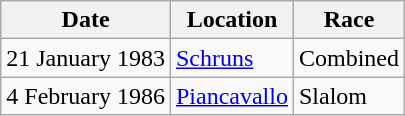<table class="wikitable">
<tr>
<th>Date</th>
<th>Location</th>
<th>Race</th>
</tr>
<tr>
<td>21 January 1983</td>
<td> <a href='#'>Schruns</a></td>
<td>Combined</td>
</tr>
<tr>
<td>4 February 1986</td>
<td> <a href='#'>Piancavallo</a></td>
<td>Slalom</td>
</tr>
</table>
